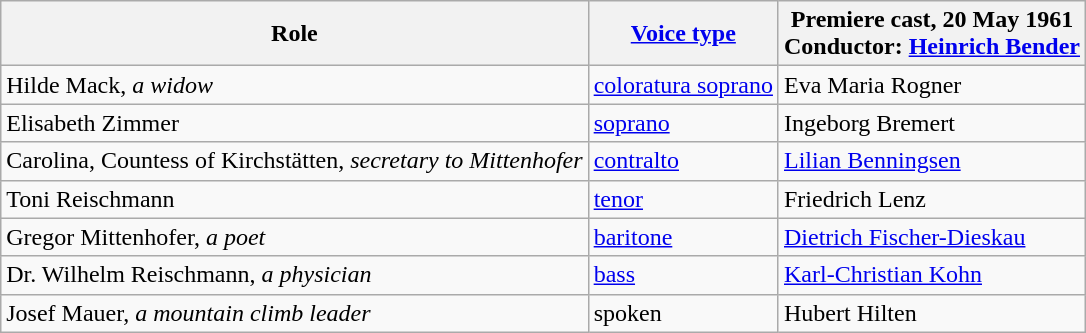<table class="wikitable">
<tr>
<th>Role</th>
<th><a href='#'>Voice type</a></th>
<th>Premiere cast, 20 May 1961<br>Conductor: <a href='#'>Heinrich Bender</a></th>
</tr>
<tr>
<td>Hilde Mack, <em>a widow</em></td>
<td><a href='#'>coloratura soprano</a></td>
<td>Eva Maria Rogner</td>
</tr>
<tr>
<td>Elisabeth Zimmer</td>
<td><a href='#'>soprano</a></td>
<td>Ingeborg Bremert</td>
</tr>
<tr>
<td>Carolina, Countess of Kirchstätten, <em>secretary to Mittenhofer</em></td>
<td><a href='#'>contralto</a></td>
<td><a href='#'>Lilian Benningsen</a></td>
</tr>
<tr>
<td>Toni Reischmann</td>
<td><a href='#'>tenor</a></td>
<td>Friedrich Lenz</td>
</tr>
<tr>
<td>Gregor Mittenhofer, <em>a poet</em></td>
<td><a href='#'>baritone</a></td>
<td><a href='#'>Dietrich Fischer-Dieskau</a></td>
</tr>
<tr>
<td>Dr. Wilhelm Reischmann, <em>a physician</em></td>
<td><a href='#'>bass</a></td>
<td><a href='#'>Karl-Christian Kohn</a></td>
</tr>
<tr>
<td>Josef Mauer, <em>a mountain climb leader</em></td>
<td>spoken</td>
<td>Hubert Hilten</td>
</tr>
</table>
